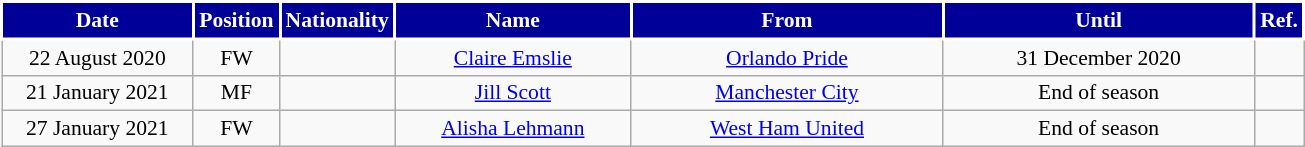<table class="wikitable" style="text-align:center; font-size:90%; ">
<tr>
<th style="background:#000099;color:white;border:2px solid #ffffff; width:120px;">Date</th>
<th style="background:#000099;color:white;border:2px solid #ffffff; width:50px;">Position</th>
<th style="background:#000099;color:white;border:2px solid #ffffff; width:50px;">Nationality</th>
<th style="background:#000099;color:white;border:2px solid #ffffff; width:150px;">Name</th>
<th style="background:#000099;color:white;border:2px solid #ffffff; width:200px;">From</th>
<th style="background:#000099;color:white;border:2px solid #ffffff; width:200px;">Until</th>
<th style="background:#000099;color:white;border:2px solid #ffffff; width:25px;">Ref.</th>
</tr>
<tr>
<td>22 August 2020</td>
<td>FW</td>
<td></td>
<td><a href='#'>Claire Emslie</a></td>
<td> <a href='#'>Orlando Pride</a></td>
<td>31 December 2020</td>
<td></td>
</tr>
<tr>
<td>21 January 2021</td>
<td>MF</td>
<td></td>
<td><a href='#'>Jill Scott</a></td>
<td> <a href='#'>Manchester City</a></td>
<td>End of season</td>
<td></td>
</tr>
<tr>
<td>27 January 2021</td>
<td>FW</td>
<td></td>
<td><a href='#'>Alisha Lehmann</a></td>
<td> <a href='#'>West Ham United</a></td>
<td>End of season</td>
<td></td>
</tr>
</table>
